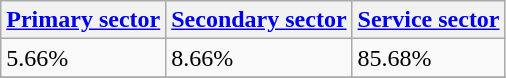<table class="wikitable" border="1">
<tr>
<th><a href='#'>Primary sector</a></th>
<th><a href='#'>Secondary sector</a></th>
<th><a href='#'>Service sector</a></th>
</tr>
<tr>
<td>5.66%</td>
<td>8.66%</td>
<td>85.68%</td>
</tr>
<tr>
</tr>
</table>
